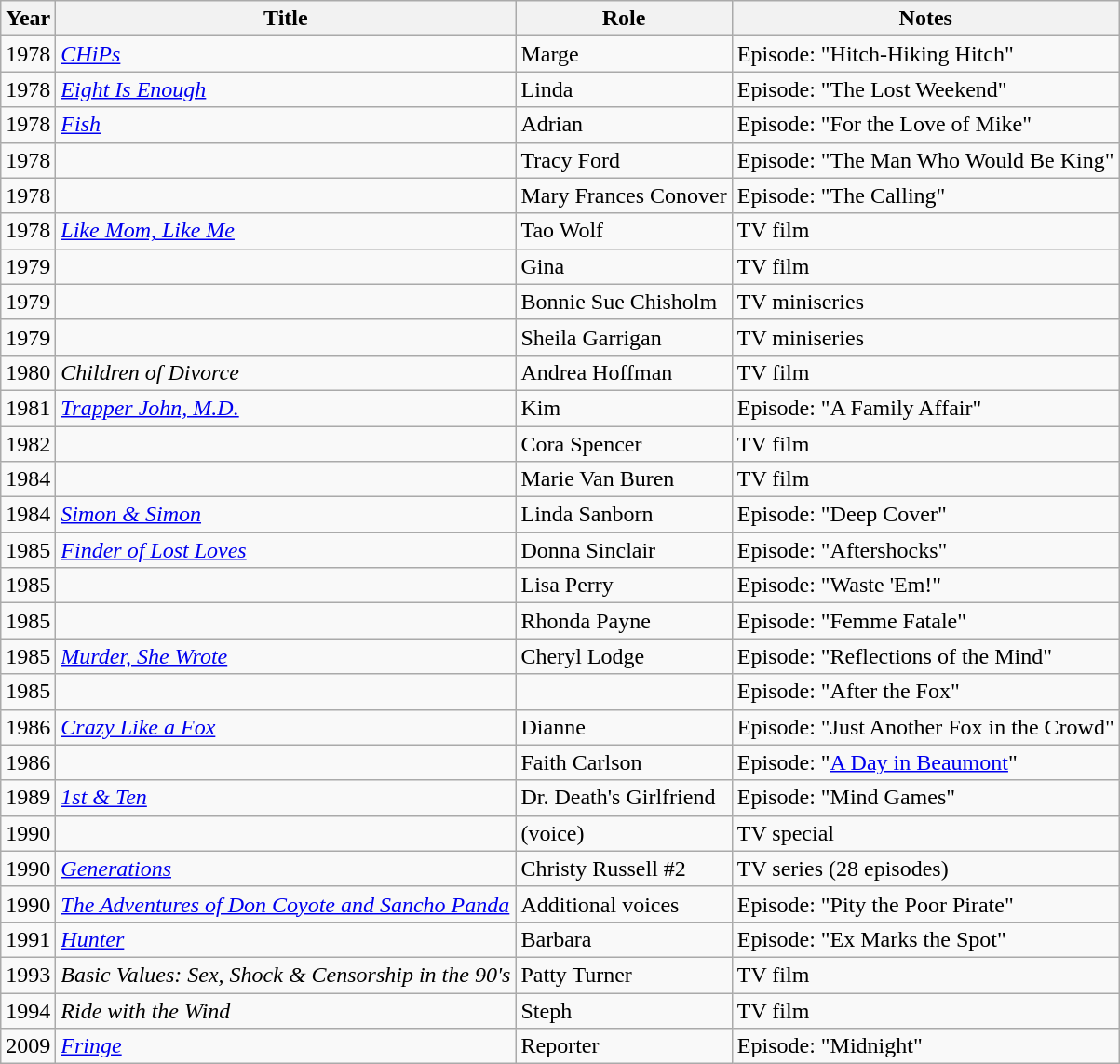<table class="wikitable sortable">
<tr>
<th>Year</th>
<th>Title</th>
<th>Role</th>
<th class="unsortable">Notes</th>
</tr>
<tr>
<td>1978</td>
<td><em><a href='#'>CHiPs</a></em></td>
<td>Marge</td>
<td>Episode: "Hitch-Hiking Hitch"</td>
</tr>
<tr>
<td>1978</td>
<td><em><a href='#'>Eight Is Enough</a></em></td>
<td>Linda</td>
<td>Episode: "The Lost Weekend"</td>
</tr>
<tr>
<td>1978</td>
<td><em><a href='#'>Fish</a></em></td>
<td>Adrian</td>
<td>Episode: "For the Love of Mike"</td>
</tr>
<tr>
<td>1978</td>
<td><em></em></td>
<td>Tracy Ford</td>
<td>Episode: "The Man Who Would Be King"</td>
</tr>
<tr>
<td>1978</td>
<td><em></em></td>
<td>Mary Frances Conover</td>
<td>Episode: "The Calling"</td>
</tr>
<tr>
<td>1978</td>
<td><em><a href='#'>Like Mom, Like Me</a></em></td>
<td>Tao Wolf</td>
<td>TV film</td>
</tr>
<tr>
<td>1979</td>
<td><em></em></td>
<td>Gina</td>
<td>TV film</td>
</tr>
<tr>
<td>1979</td>
<td><em></em></td>
<td>Bonnie Sue Chisholm</td>
<td>TV miniseries</td>
</tr>
<tr>
<td>1979</td>
<td><em></em></td>
<td>Sheila Garrigan</td>
<td>TV miniseries</td>
</tr>
<tr>
<td>1980</td>
<td><em>Children of Divorce</em></td>
<td>Andrea Hoffman</td>
<td>TV film</td>
</tr>
<tr>
<td>1981</td>
<td><em><a href='#'>Trapper John, M.D.</a></em></td>
<td>Kim</td>
<td>Episode: "A Family Affair"</td>
</tr>
<tr>
<td>1982</td>
<td><em></em></td>
<td>Cora Spencer</td>
<td>TV film</td>
</tr>
<tr>
<td>1984</td>
<td><em></em></td>
<td>Marie Van Buren</td>
<td>TV film</td>
</tr>
<tr>
<td>1984</td>
<td><em><a href='#'>Simon & Simon</a></em></td>
<td>Linda Sanborn</td>
<td>Episode: "Deep Cover"</td>
</tr>
<tr>
<td>1985</td>
<td><em><a href='#'>Finder of Lost Loves</a></em></td>
<td>Donna Sinclair</td>
<td>Episode: "Aftershocks"</td>
</tr>
<tr>
<td>1985</td>
<td><em></em></td>
<td>Lisa Perry</td>
<td>Episode: "Waste 'Em!"</td>
</tr>
<tr>
<td>1985</td>
<td><em></em></td>
<td>Rhonda Payne</td>
<td>Episode: "Femme Fatale"</td>
</tr>
<tr>
<td>1985</td>
<td><em><a href='#'>Murder, She Wrote</a></em></td>
<td>Cheryl Lodge</td>
<td>Episode: "Reflections of the Mind"</td>
</tr>
<tr>
<td>1985</td>
<td><em></em></td>
<td></td>
<td>Episode: "After the Fox"</td>
</tr>
<tr>
<td>1986</td>
<td><em><a href='#'>Crazy Like a Fox</a></em></td>
<td>Dianne</td>
<td>Episode: "Just Another Fox in the Crowd"</td>
</tr>
<tr>
<td>1986</td>
<td><em></em></td>
<td>Faith Carlson</td>
<td>Episode: "<a href='#'>A Day in Beaumont</a>"</td>
</tr>
<tr>
<td>1989</td>
<td><em><a href='#'>1st & Ten</a></em></td>
<td>Dr. Death's Girlfriend</td>
<td>Episode: "Mind Games"</td>
</tr>
<tr>
<td>1990</td>
<td><em></em></td>
<td>(voice)</td>
<td>TV special</td>
</tr>
<tr>
<td>1990</td>
<td><em><a href='#'>Generations</a></em></td>
<td>Christy Russell #2</td>
<td>TV series (28 episodes)</td>
</tr>
<tr>
<td>1990</td>
<td><em><a href='#'>The Adventures of Don Coyote and Sancho Panda</a></em></td>
<td>Additional voices</td>
<td>Episode: "Pity the Poor Pirate"</td>
</tr>
<tr>
<td>1991</td>
<td><em><a href='#'>Hunter</a></em></td>
<td>Barbara</td>
<td>Episode: "Ex Marks the Spot"</td>
</tr>
<tr>
<td>1993</td>
<td><em>Basic Values: Sex, Shock & Censorship in the 90's</em></td>
<td>Patty Turner</td>
<td>TV film</td>
</tr>
<tr>
<td>1994</td>
<td><em>Ride with the Wind</em></td>
<td>Steph</td>
<td>TV film</td>
</tr>
<tr>
<td>2009</td>
<td><em><a href='#'>Fringe</a></em></td>
<td>Reporter</td>
<td>Episode: "Midnight"</td>
</tr>
</table>
